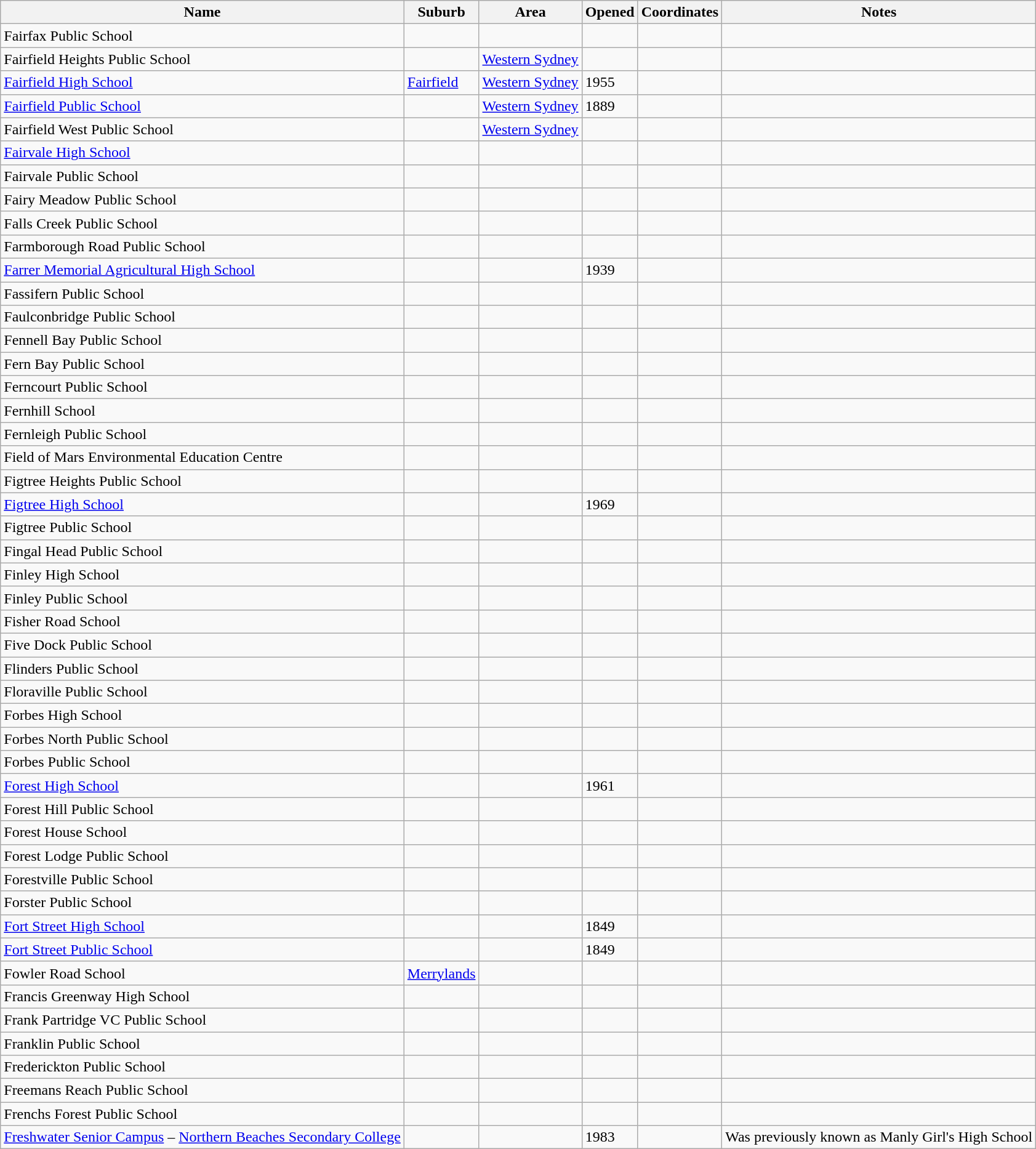<table class="wikitable sortable">
<tr>
<th>Name</th>
<th>Suburb</th>
<th>Area</th>
<th>Opened</th>
<th>Coordinates</th>
<th>Notes</th>
</tr>
<tr>
<td>Fairfax Public School</td>
<td></td>
<td></td>
<td></td>
<td></td>
<td></td>
</tr>
<tr>
<td>Fairfield Heights Public School</td>
<td></td>
<td><a href='#'>Western Sydney</a></td>
<td></td>
<td></td>
<td></td>
</tr>
<tr>
<td><a href='#'>Fairfield High School</a></td>
<td><a href='#'>Fairfield</a></td>
<td><a href='#'>Western Sydney</a></td>
<td>1955</td>
<td></td>
<td></td>
</tr>
<tr>
<td><a href='#'>Fairfield Public School</a></td>
<td></td>
<td><a href='#'>Western Sydney</a></td>
<td>1889</td>
<td></td>
<td></td>
</tr>
<tr>
<td>Fairfield West Public School</td>
<td></td>
<td><a href='#'>Western Sydney</a></td>
<td></td>
<td></td>
<td></td>
</tr>
<tr>
<td><a href='#'>Fairvale High School</a></td>
<td></td>
<td></td>
<td></td>
<td></td>
<td></td>
</tr>
<tr>
<td>Fairvale Public School</td>
<td></td>
<td></td>
<td></td>
<td></td>
<td></td>
</tr>
<tr>
<td>Fairy Meadow Public School</td>
<td></td>
<td></td>
<td></td>
<td></td>
<td></td>
</tr>
<tr>
<td>Falls Creek Public School</td>
<td></td>
<td></td>
<td></td>
<td></td>
<td></td>
</tr>
<tr>
<td>Farmborough Road Public School</td>
<td></td>
<td></td>
<td></td>
<td></td>
<td></td>
</tr>
<tr>
<td><a href='#'>Farrer Memorial Agricultural High School</a></td>
<td></td>
<td></td>
<td>1939</td>
<td></td>
<td></td>
</tr>
<tr>
<td>Fassifern Public School</td>
<td></td>
<td></td>
<td></td>
<td></td>
<td></td>
</tr>
<tr>
<td>Faulconbridge Public School</td>
<td></td>
<td></td>
<td></td>
<td></td>
<td></td>
</tr>
<tr>
<td>Fennell Bay Public School</td>
<td></td>
<td></td>
<td></td>
<td></td>
<td></td>
</tr>
<tr>
<td>Fern Bay Public School</td>
<td></td>
<td></td>
<td></td>
<td></td>
<td></td>
</tr>
<tr>
<td>Ferncourt Public School</td>
<td></td>
<td></td>
<td></td>
<td></td>
<td></td>
</tr>
<tr>
<td>Fernhill School</td>
<td></td>
<td></td>
<td></td>
<td></td>
<td></td>
</tr>
<tr>
<td>Fernleigh Public School</td>
<td></td>
<td></td>
<td></td>
<td></td>
<td></td>
</tr>
<tr>
<td>Field of Mars Environmental Education Centre</td>
<td></td>
<td></td>
<td></td>
<td></td>
<td></td>
</tr>
<tr>
<td>Figtree Heights Public School</td>
<td></td>
<td></td>
<td></td>
<td></td>
<td></td>
</tr>
<tr>
<td><a href='#'>Figtree High School</a></td>
<td></td>
<td></td>
<td>1969</td>
<td></td>
<td></td>
</tr>
<tr>
<td>Figtree Public School</td>
<td></td>
<td></td>
<td></td>
<td></td>
<td></td>
</tr>
<tr>
<td>Fingal Head Public School</td>
<td></td>
<td></td>
<td></td>
<td></td>
<td></td>
</tr>
<tr>
<td>Finley High School</td>
<td></td>
<td></td>
<td></td>
<td></td>
<td></td>
</tr>
<tr>
<td>Finley Public School</td>
<td></td>
<td></td>
<td></td>
<td></td>
<td></td>
</tr>
<tr>
<td>Fisher Road School</td>
<td></td>
<td></td>
<td></td>
<td></td>
<td></td>
</tr>
<tr>
<td>Five Dock Public School</td>
<td></td>
<td></td>
<td></td>
<td></td>
<td></td>
</tr>
<tr>
<td>Flinders Public School</td>
<td></td>
<td></td>
<td></td>
<td></td>
<td></td>
</tr>
<tr>
<td>Floraville Public School</td>
<td></td>
<td></td>
<td></td>
<td></td>
<td></td>
</tr>
<tr>
<td>Forbes High School</td>
<td></td>
<td></td>
<td></td>
<td></td>
<td></td>
</tr>
<tr>
<td>Forbes North Public School</td>
<td></td>
<td></td>
<td></td>
<td></td>
<td></td>
</tr>
<tr>
<td>Forbes Public School</td>
<td></td>
<td></td>
<td></td>
<td></td>
<td></td>
</tr>
<tr>
<td><a href='#'>Forest High School</a></td>
<td></td>
<td></td>
<td>1961</td>
<td></td>
<td></td>
</tr>
<tr>
<td>Forest Hill Public School</td>
<td></td>
<td></td>
<td></td>
<td></td>
<td></td>
</tr>
<tr>
<td>Forest House School</td>
<td></td>
<td></td>
<td></td>
<td></td>
<td></td>
</tr>
<tr>
<td>Forest Lodge Public School</td>
<td></td>
<td></td>
<td></td>
<td></td>
<td></td>
</tr>
<tr>
<td>Forestville Public School</td>
<td></td>
<td></td>
<td></td>
<td></td>
<td></td>
</tr>
<tr>
<td>Forster Public School</td>
<td></td>
<td></td>
<td></td>
<td></td>
<td></td>
</tr>
<tr>
<td><a href='#'>Fort Street High School</a></td>
<td></td>
<td></td>
<td>1849</td>
<td></td>
<td></td>
</tr>
<tr>
<td><a href='#'>Fort Street Public School</a></td>
<td></td>
<td></td>
<td>1849</td>
<td></td>
<td></td>
</tr>
<tr>
<td>Fowler Road School</td>
<td><a href='#'>Merrylands</a></td>
<td></td>
<td></td>
<td></td>
<td></td>
</tr>
<tr>
<td>Francis Greenway High School</td>
<td></td>
<td></td>
<td></td>
<td></td>
<td></td>
</tr>
<tr>
<td>Frank Partridge VC Public School</td>
<td></td>
<td></td>
<td></td>
<td></td>
<td></td>
</tr>
<tr>
<td>Franklin Public School</td>
<td></td>
<td></td>
<td></td>
<td></td>
<td></td>
</tr>
<tr>
<td>Frederickton Public School</td>
<td></td>
<td></td>
<td></td>
<td></td>
<td></td>
</tr>
<tr>
<td>Freemans Reach Public School</td>
<td></td>
<td></td>
<td></td>
<td></td>
<td></td>
</tr>
<tr>
<td>Frenchs Forest Public School</td>
<td></td>
<td></td>
<td></td>
<td></td>
<td></td>
</tr>
<tr>
<td><a href='#'>Freshwater Senior Campus</a> – <a href='#'>Northern Beaches Secondary College</a></td>
<td></td>
<td></td>
<td>1983</td>
<td></td>
<td>Was previously known as Manly Girl's High School</td>
</tr>
</table>
